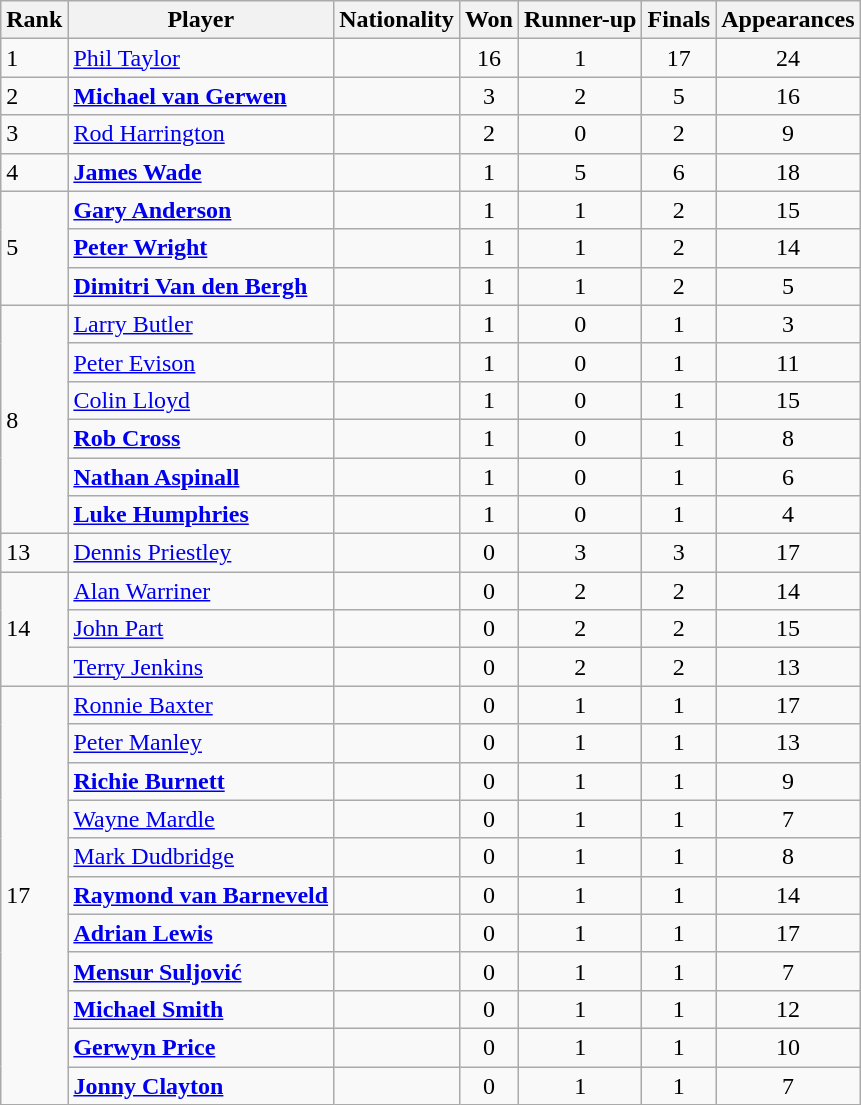<table class="wikitable sortable">
<tr>
<th>Rank</th>
<th>Player</th>
<th>Nationality</th>
<th>Won</th>
<th>Runner-up</th>
<th>Finals</th>
<th>Appearances</th>
</tr>
<tr>
<td>1</td>
<td><a href='#'>Phil Taylor</a></td>
<td></td>
<td align=center>16</td>
<td align=center>1</td>
<td align=center>17</td>
<td align=center>24</td>
</tr>
<tr>
<td>2</td>
<td><strong><a href='#'>Michael van Gerwen</a></strong></td>
<td></td>
<td align=center>3</td>
<td align=center>2</td>
<td align=center>5</td>
<td align=center>16</td>
</tr>
<tr>
<td>3</td>
<td><a href='#'>Rod Harrington</a></td>
<td></td>
<td align=center>2</td>
<td align=center>0</td>
<td align=center>2</td>
<td align=center>9</td>
</tr>
<tr>
<td>4</td>
<td><strong><a href='#'>James Wade</a></strong></td>
<td></td>
<td align=center>1</td>
<td align=center>5</td>
<td align=center>6</td>
<td align=center>18</td>
</tr>
<tr>
<td rowspan="3">5</td>
<td><strong><a href='#'>Gary Anderson</a></strong></td>
<td></td>
<td align=center>1</td>
<td align=center>1</td>
<td align=center>2</td>
<td align=center>15</td>
</tr>
<tr>
<td><strong><a href='#'>Peter Wright</a></strong></td>
<td></td>
<td align=center>1</td>
<td align=center>1</td>
<td align=center>2</td>
<td align=center>14</td>
</tr>
<tr>
<td><strong><a href='#'>Dimitri Van den Bergh</a></strong></td>
<td></td>
<td align=center>1</td>
<td align=center>1</td>
<td align=center>2</td>
<td align=center>5</td>
</tr>
<tr>
<td rowspan="6">8</td>
<td><a href='#'>Larry Butler</a></td>
<td></td>
<td align=center>1</td>
<td align=center>0</td>
<td align=center>1</td>
<td align=center>3</td>
</tr>
<tr>
<td><a href='#'>Peter Evison</a></td>
<td></td>
<td align=center>1</td>
<td align=center>0</td>
<td align=center>1</td>
<td align=center>11</td>
</tr>
<tr>
<td><a href='#'>Colin Lloyd</a></td>
<td></td>
<td align=center>1</td>
<td align=center>0</td>
<td align=center>1</td>
<td align=center>15</td>
</tr>
<tr>
<td><strong><a href='#'>Rob Cross</a></strong></td>
<td></td>
<td align=center>1</td>
<td align=center>0</td>
<td align=center>1</td>
<td align=center>8</td>
</tr>
<tr>
<td><strong><a href='#'>Nathan Aspinall</a></strong></td>
<td></td>
<td align=center>1</td>
<td align=center>0</td>
<td align=center>1</td>
<td align=center>6</td>
</tr>
<tr>
<td><strong><a href='#'>Luke Humphries</a></strong></td>
<td></td>
<td align=center>1</td>
<td align=center>0</td>
<td align=center>1</td>
<td align=center>4</td>
</tr>
<tr>
<td>13</td>
<td><a href='#'>Dennis Priestley</a></td>
<td></td>
<td align=center>0</td>
<td align=center>3</td>
<td align=center>3</td>
<td align=center>17</td>
</tr>
<tr>
<td rowspan="3">14</td>
<td><a href='#'>Alan Warriner</a></td>
<td></td>
<td align=center>0</td>
<td align=center>2</td>
<td align=center>2</td>
<td align=center>14</td>
</tr>
<tr>
<td><a href='#'>John Part</a></td>
<td></td>
<td align=center>0</td>
<td align=center>2</td>
<td align=center>2</td>
<td align=center>15</td>
</tr>
<tr>
<td><a href='#'>Terry Jenkins</a></td>
<td></td>
<td align=center>0</td>
<td align=center>2</td>
<td align=center>2</td>
<td align=center>13</td>
</tr>
<tr>
<td rowspan="11">17</td>
<td><a href='#'>Ronnie Baxter</a></td>
<td></td>
<td align=center>0</td>
<td align=center>1</td>
<td align=center>1</td>
<td align=center>17</td>
</tr>
<tr>
<td><a href='#'>Peter Manley</a></td>
<td></td>
<td align=center>0</td>
<td align=center>1</td>
<td align=center>1</td>
<td align=center>13</td>
</tr>
<tr>
<td><strong><a href='#'>Richie Burnett</a></strong></td>
<td></td>
<td align=center>0</td>
<td align=center>1</td>
<td align=center>1</td>
<td align=center>9</td>
</tr>
<tr>
<td><a href='#'>Wayne Mardle</a></td>
<td></td>
<td align=center>0</td>
<td align=center>1</td>
<td align=center>1</td>
<td align=center>7</td>
</tr>
<tr>
<td><a href='#'>Mark Dudbridge</a></td>
<td></td>
<td align=center>0</td>
<td align=center>1</td>
<td align=center>1</td>
<td align=center>8</td>
</tr>
<tr>
<td><strong><a href='#'>Raymond van Barneveld</a></strong></td>
<td></td>
<td align=center>0</td>
<td align=center>1</td>
<td align=center>1</td>
<td align=center>14</td>
</tr>
<tr>
<td><strong><a href='#'>Adrian Lewis</a></strong></td>
<td></td>
<td align=center>0</td>
<td align=center>1</td>
<td align=center>1</td>
<td align=center>17</td>
</tr>
<tr>
<td><strong><a href='#'>Mensur Suljović</a></strong></td>
<td></td>
<td align=center>0</td>
<td align=center>1</td>
<td align=center>1</td>
<td align=center>7</td>
</tr>
<tr>
<td><strong><a href='#'>Michael Smith</a></strong></td>
<td></td>
<td align=center>0</td>
<td align=center>1</td>
<td align=center>1</td>
<td align=center>12</td>
</tr>
<tr>
<td><strong><a href='#'>Gerwyn Price</a></strong></td>
<td></td>
<td align=center>0</td>
<td align=center>1</td>
<td align=center>1</td>
<td align=center>10</td>
</tr>
<tr>
<td><strong><a href='#'>Jonny Clayton</a></strong></td>
<td></td>
<td align=center>0</td>
<td align=center>1</td>
<td align=center>1</td>
<td align=center>7</td>
</tr>
</table>
